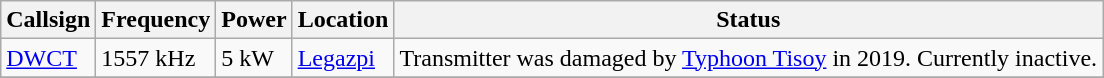<table class="wikitable">
<tr>
<th>Callsign</th>
<th>Frequency</th>
<th>Power</th>
<th>Location</th>
<th>Status</th>
</tr>
<tr>
<td><a href='#'>DWCT</a></td>
<td>1557 kHz</td>
<td>5 kW</td>
<td><a href='#'>Legazpi</a></td>
<td>Transmitter was damaged by <a href='#'>Typhoon Tisoy</a> in 2019. Currently inactive.</td>
</tr>
<tr>
</tr>
</table>
